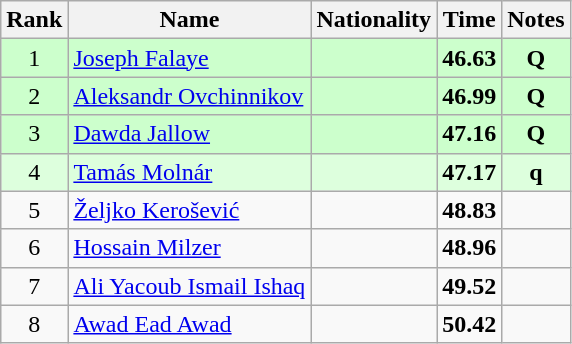<table class="wikitable sortable" style="text-align:center">
<tr>
<th>Rank</th>
<th>Name</th>
<th>Nationality</th>
<th>Time</th>
<th>Notes</th>
</tr>
<tr bgcolor=ccffcc>
<td>1</td>
<td align=left><a href='#'>Joseph Falaye</a></td>
<td align=left></td>
<td><strong>46.63</strong></td>
<td><strong>Q</strong></td>
</tr>
<tr bgcolor=ccffcc>
<td>2</td>
<td align=left><a href='#'>Aleksandr Ovchinnikov</a></td>
<td align=left></td>
<td><strong>46.99</strong></td>
<td><strong>Q</strong></td>
</tr>
<tr bgcolor=ccffcc>
<td>3</td>
<td align=left><a href='#'>Dawda Jallow</a></td>
<td align=left></td>
<td><strong>47.16</strong></td>
<td><strong>Q</strong></td>
</tr>
<tr bgcolor=ddffdd>
<td>4</td>
<td align=left><a href='#'>Tamás Molnár</a></td>
<td align=left></td>
<td><strong>47.17</strong></td>
<td><strong>q</strong></td>
</tr>
<tr>
<td>5</td>
<td align=left><a href='#'>Željko Kerošević</a></td>
<td align=left></td>
<td><strong>48.83</strong></td>
<td></td>
</tr>
<tr>
<td>6</td>
<td align=left><a href='#'>Hossain Milzer</a></td>
<td align=left></td>
<td><strong>48.96</strong></td>
<td></td>
</tr>
<tr>
<td>7</td>
<td align=left><a href='#'>Ali Yacoub Ismail Ishaq</a></td>
<td align=left></td>
<td><strong>49.52</strong></td>
<td></td>
</tr>
<tr>
<td>8</td>
<td align=left><a href='#'>Awad Ead Awad</a></td>
<td align=left></td>
<td><strong>50.42</strong></td>
<td></td>
</tr>
</table>
